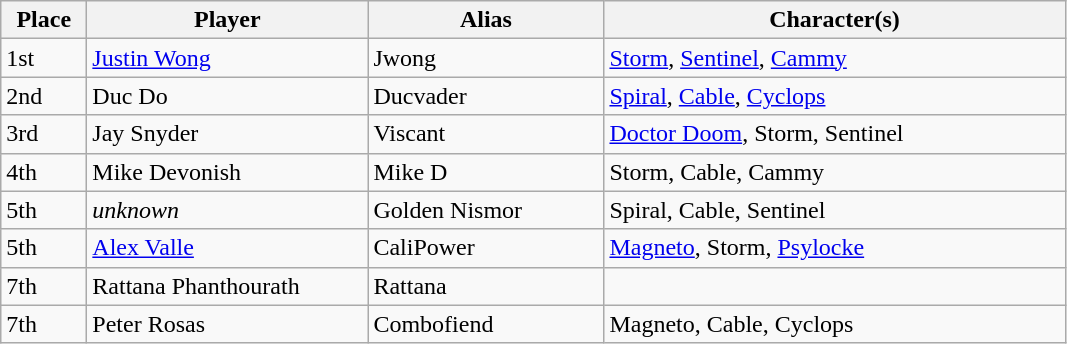<table class="wikitable">
<tr>
<th style="width:50px;">Place</th>
<th style="width:180px;">Player</th>
<th style="width:150px;">Alias</th>
<th style="width:300px;">Character(s)</th>
</tr>
<tr>
<td>1st</td>
<td> <a href='#'>Justin Wong</a></td>
<td>Jwong</td>
<td><a href='#'>Storm</a>, <a href='#'>Sentinel</a>, <a href='#'>Cammy</a></td>
</tr>
<tr>
<td>2nd</td>
<td> Duc Do</td>
<td>Ducvader</td>
<td><a href='#'>Spiral</a>, <a href='#'>Cable</a>, <a href='#'>Cyclops</a></td>
</tr>
<tr>
<td>3rd</td>
<td> Jay Snyder</td>
<td>Viscant</td>
<td><a href='#'>Doctor Doom</a>, Storm, Sentinel</td>
</tr>
<tr>
<td>4th</td>
<td> Mike Devonish</td>
<td>Mike D</td>
<td>Storm, Cable, Cammy</td>
</tr>
<tr>
<td>5th</td>
<td> <em>unknown</em></td>
<td>Golden Nismor</td>
<td>Spiral, Cable, Sentinel</td>
</tr>
<tr>
<td>5th</td>
<td> <a href='#'>Alex Valle</a></td>
<td>CaliPower</td>
<td><a href='#'>Magneto</a>, Storm, <a href='#'>Psylocke</a></td>
</tr>
<tr>
<td>7th</td>
<td> Rattana Phanthourath</td>
<td>Rattana</td>
<td></td>
</tr>
<tr>
<td>7th</td>
<td> Peter Rosas</td>
<td>Combofiend</td>
<td>Magneto, Cable, Cyclops</td>
</tr>
</table>
